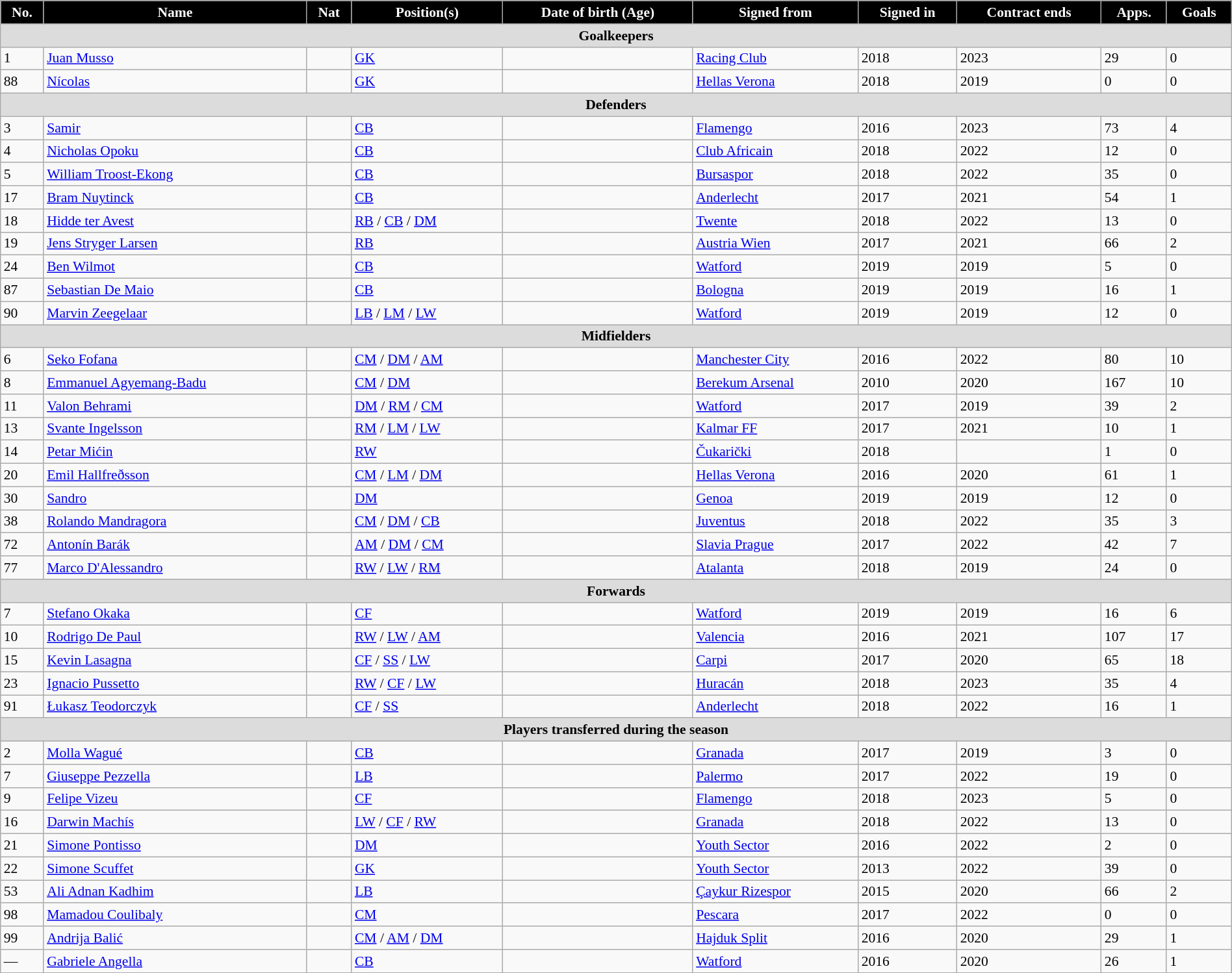<table class="wikitable" style="text-align: left; font-size:90%" width=100%>
<tr>
<th style="background:#000000; color:white; text-align:center;">No.</th>
<th style="background:#000000; color:white; text-align:center;">Name</th>
<th style="background:#000000; color:white; text-align:center;">Nat</th>
<th style="background:#000000; color:white; text-align:center;">Position(s)</th>
<th style="background:#000000; color:white; text-align:center;">Date of birth (Age)</th>
<th style="background:#000000; color:white; text-align:center;">Signed from</th>
<th style="background:#000000; color:white; text-align:center;">Signed in</th>
<th style="background:#000000; color:white; text-align:center;">Contract ends</th>
<th style="background:#000000; color:white; text-align:center;">Apps.</th>
<th style="background:#000000; color:white; text-align:center;">Goals</th>
</tr>
<tr>
<th colspan=10 style="background:#DCDCDC; text-align:center;">Goalkeepers</th>
</tr>
<tr>
<td>1</td>
<td><a href='#'>Juan Musso</a></td>
<td></td>
<td><a href='#'>GK</a></td>
<td></td>
<td> <a href='#'>Racing Club</a></td>
<td>2018</td>
<td>2023</td>
<td>29</td>
<td>0</td>
</tr>
<tr>
<td>88</td>
<td><a href='#'>Nícolas</a></td>
<td></td>
<td><a href='#'>GK</a></td>
<td></td>
<td> <a href='#'>Hellas Verona</a></td>
<td>2018</td>
<td>2019</td>
<td>0</td>
<td>0</td>
</tr>
<tr>
<th colspan=10 style="background:#DCDCDC; text-align:center;">Defenders</th>
</tr>
<tr>
<td>3</td>
<td><a href='#'>Samir</a></td>
<td></td>
<td><a href='#'>CB</a></td>
<td></td>
<td> <a href='#'>Flamengo</a></td>
<td>2016</td>
<td>2023</td>
<td>73</td>
<td>4</td>
</tr>
<tr>
<td>4</td>
<td><a href='#'>Nicholas Opoku</a></td>
<td></td>
<td><a href='#'>CB</a></td>
<td></td>
<td> <a href='#'>Club Africain</a></td>
<td>2018</td>
<td>2022</td>
<td>12</td>
<td>0</td>
</tr>
<tr>
<td>5</td>
<td><a href='#'>William Troost-Ekong</a></td>
<td></td>
<td><a href='#'>CB</a></td>
<td></td>
<td> <a href='#'>Bursaspor</a></td>
<td>2018</td>
<td>2022</td>
<td>35</td>
<td>0</td>
</tr>
<tr>
<td>17</td>
<td><a href='#'>Bram Nuytinck</a></td>
<td></td>
<td><a href='#'>CB</a></td>
<td></td>
<td> <a href='#'>Anderlecht</a></td>
<td>2017</td>
<td>2021</td>
<td>54</td>
<td>1</td>
</tr>
<tr>
<td>18</td>
<td><a href='#'>Hidde ter Avest</a></td>
<td></td>
<td><a href='#'>RB</a> / <a href='#'>CB</a> / <a href='#'>DM</a></td>
<td></td>
<td> <a href='#'>Twente</a></td>
<td>2018</td>
<td>2022</td>
<td>13</td>
<td>0</td>
</tr>
<tr>
<td>19</td>
<td><a href='#'>Jens Stryger Larsen</a></td>
<td></td>
<td><a href='#'>RB</a></td>
<td></td>
<td> <a href='#'>Austria Wien</a></td>
<td>2017</td>
<td>2021</td>
<td>66</td>
<td>2</td>
</tr>
<tr>
<td>24</td>
<td><a href='#'>Ben Wilmot</a></td>
<td></td>
<td><a href='#'>CB</a></td>
<td></td>
<td> <a href='#'>Watford</a></td>
<td>2019</td>
<td>2019</td>
<td>5</td>
<td>0</td>
</tr>
<tr>
<td>87</td>
<td><a href='#'>Sebastian De Maio</a></td>
<td></td>
<td><a href='#'>CB</a></td>
<td></td>
<td> <a href='#'>Bologna</a></td>
<td>2019</td>
<td>2019</td>
<td>16</td>
<td>1</td>
</tr>
<tr>
<td>90</td>
<td><a href='#'>Marvin Zeegelaar</a></td>
<td></td>
<td><a href='#'>LB</a> / <a href='#'>LM</a> / <a href='#'>LW</a></td>
<td></td>
<td> <a href='#'>Watford</a></td>
<td>2019</td>
<td>2019</td>
<td>12</td>
<td>0</td>
</tr>
<tr>
<th colspan=10 style="background:#DCDCDC; text-align:center;">Midfielders</th>
</tr>
<tr>
<td>6</td>
<td><a href='#'>Seko Fofana</a></td>
<td></td>
<td><a href='#'>CM</a> / <a href='#'>DM</a> / <a href='#'>AM</a></td>
<td></td>
<td> <a href='#'>Manchester City</a></td>
<td>2016</td>
<td>2022</td>
<td>80</td>
<td>10</td>
</tr>
<tr>
<td>8</td>
<td><a href='#'>Emmanuel Agyemang-Badu</a></td>
<td></td>
<td><a href='#'>CM</a> / <a href='#'>DM</a></td>
<td></td>
<td> <a href='#'>Berekum Arsenal</a></td>
<td>2010</td>
<td>2020</td>
<td>167</td>
<td>10</td>
</tr>
<tr>
<td>11</td>
<td><a href='#'>Valon Behrami</a></td>
<td></td>
<td><a href='#'>DM</a> / <a href='#'>RM</a> / <a href='#'>CM</a></td>
<td></td>
<td> <a href='#'>Watford</a></td>
<td>2017</td>
<td>2019</td>
<td>39</td>
<td>2</td>
</tr>
<tr>
<td>13</td>
<td><a href='#'>Svante Ingelsson</a></td>
<td></td>
<td><a href='#'>RM</a> / <a href='#'>LM</a> / <a href='#'>LW</a></td>
<td></td>
<td> <a href='#'>Kalmar FF</a></td>
<td>2017</td>
<td>2021</td>
<td>10</td>
<td>1</td>
</tr>
<tr>
<td>14</td>
<td><a href='#'>Petar Mićin</a></td>
<td></td>
<td><a href='#'>RW</a></td>
<td></td>
<td> <a href='#'>Čukarički</a></td>
<td>2018</td>
<td></td>
<td>1</td>
<td>0</td>
</tr>
<tr>
<td>20</td>
<td><a href='#'>Emil Hallfreðsson</a></td>
<td></td>
<td><a href='#'>CM</a> / <a href='#'>LM</a> / <a href='#'>DM</a></td>
<td></td>
<td> <a href='#'>Hellas Verona</a></td>
<td>2016</td>
<td>2020</td>
<td>61</td>
<td>1</td>
</tr>
<tr>
<td>30</td>
<td><a href='#'>Sandro</a></td>
<td></td>
<td><a href='#'>DM</a></td>
<td></td>
<td> <a href='#'>Genoa</a></td>
<td>2019</td>
<td>2019</td>
<td>12</td>
<td>0</td>
</tr>
<tr>
<td>38</td>
<td><a href='#'>Rolando Mandragora</a></td>
<td></td>
<td><a href='#'>CM</a> / <a href='#'>DM</a> / <a href='#'>CB</a></td>
<td></td>
<td> <a href='#'>Juventus</a></td>
<td>2018</td>
<td>2022</td>
<td>35</td>
<td>3</td>
</tr>
<tr>
<td>72</td>
<td><a href='#'>Antonín Barák</a></td>
<td></td>
<td><a href='#'>AM</a> / <a href='#'>DM</a> / <a href='#'>CM</a></td>
<td></td>
<td> <a href='#'>Slavia Prague</a></td>
<td>2017</td>
<td>2022</td>
<td>42</td>
<td>7</td>
</tr>
<tr>
<td>77</td>
<td><a href='#'>Marco D'Alessandro</a></td>
<td></td>
<td><a href='#'>RW</a> / <a href='#'>LW</a> / <a href='#'>RM</a></td>
<td></td>
<td> <a href='#'>Atalanta</a></td>
<td>2018</td>
<td>2019</td>
<td>24</td>
<td>0</td>
</tr>
<tr>
<th colspan=10 style="background:#DCDCDC; text-align:center;">Forwards</th>
</tr>
<tr>
<td>7</td>
<td><a href='#'>Stefano Okaka</a></td>
<td></td>
<td><a href='#'>CF</a></td>
<td></td>
<td> <a href='#'>Watford</a></td>
<td>2019</td>
<td>2019</td>
<td>16</td>
<td>6</td>
</tr>
<tr>
<td>10</td>
<td><a href='#'>Rodrigo De Paul</a></td>
<td></td>
<td><a href='#'>RW</a> / <a href='#'>LW</a> / <a href='#'>AM</a></td>
<td></td>
<td> <a href='#'>Valencia</a></td>
<td>2016</td>
<td>2021</td>
<td>107</td>
<td>17</td>
</tr>
<tr>
<td>15</td>
<td><a href='#'>Kevin Lasagna</a></td>
<td></td>
<td><a href='#'>CF</a> / <a href='#'>SS</a> / <a href='#'>LW</a></td>
<td></td>
<td> <a href='#'>Carpi</a></td>
<td>2017</td>
<td>2020</td>
<td>65</td>
<td>18</td>
</tr>
<tr>
<td>23</td>
<td><a href='#'>Ignacio Pussetto</a></td>
<td></td>
<td><a href='#'>RW</a> / <a href='#'>CF</a> / <a href='#'>LW</a></td>
<td></td>
<td> <a href='#'>Huracán</a></td>
<td>2018</td>
<td>2023</td>
<td>35</td>
<td>4</td>
</tr>
<tr>
<td>91</td>
<td><a href='#'>Łukasz Teodorczyk</a></td>
<td></td>
<td><a href='#'>CF</a> / <a href='#'>SS</a></td>
<td></td>
<td> <a href='#'>Anderlecht</a></td>
<td>2018</td>
<td>2022</td>
<td>16</td>
<td>1</td>
</tr>
<tr>
<th colspan=10 style="background:#DCDCDC; text-align:center;">Players transferred during the season</th>
</tr>
<tr>
<td>2</td>
<td><a href='#'>Molla Wagué</a></td>
<td></td>
<td><a href='#'>CB</a></td>
<td></td>
<td> <a href='#'>Granada</a></td>
<td>2017</td>
<td>2019</td>
<td>3</td>
<td>0</td>
</tr>
<tr>
<td>7</td>
<td><a href='#'>Giuseppe Pezzella</a></td>
<td></td>
<td><a href='#'>LB</a></td>
<td></td>
<td> <a href='#'>Palermo</a></td>
<td>2017</td>
<td>2022</td>
<td>19</td>
<td>0</td>
</tr>
<tr>
<td>9</td>
<td><a href='#'>Felipe Vizeu</a></td>
<td></td>
<td><a href='#'>CF</a></td>
<td></td>
<td> <a href='#'>Flamengo</a></td>
<td>2018</td>
<td>2023</td>
<td>5</td>
<td>0</td>
</tr>
<tr>
<td>16</td>
<td><a href='#'>Darwin Machís</a></td>
<td></td>
<td><a href='#'>LW</a> / <a href='#'>CF</a> / <a href='#'>RW</a></td>
<td></td>
<td> <a href='#'>Granada</a></td>
<td>2018</td>
<td>2022</td>
<td>13</td>
<td>0</td>
</tr>
<tr>
<td>21</td>
<td><a href='#'>Simone Pontisso</a></td>
<td></td>
<td><a href='#'>DM</a></td>
<td></td>
<td> <a href='#'>Youth Sector</a></td>
<td>2016</td>
<td>2022</td>
<td>2</td>
<td>0</td>
</tr>
<tr>
<td>22</td>
<td><a href='#'>Simone Scuffet</a></td>
<td></td>
<td><a href='#'>GK</a></td>
<td></td>
<td> <a href='#'>Youth Sector</a></td>
<td>2013</td>
<td>2022</td>
<td>39</td>
<td>0</td>
</tr>
<tr>
<td>53</td>
<td><a href='#'>Ali Adnan Kadhim</a></td>
<td></td>
<td><a href='#'>LB</a></td>
<td></td>
<td> <a href='#'>Çaykur Rizespor</a></td>
<td>2015</td>
<td>2020</td>
<td>66</td>
<td>2</td>
</tr>
<tr>
<td>98</td>
<td><a href='#'>Mamadou Coulibaly</a></td>
<td></td>
<td><a href='#'>CM</a></td>
<td></td>
<td> <a href='#'>Pescara</a></td>
<td>2017</td>
<td>2022</td>
<td>0</td>
<td>0</td>
</tr>
<tr>
<td>99</td>
<td><a href='#'>Andrija Balić</a></td>
<td></td>
<td><a href='#'>CM</a> / <a href='#'>AM</a> / <a href='#'>DM</a></td>
<td></td>
<td> <a href='#'>Hajduk Split</a></td>
<td>2016</td>
<td>2020</td>
<td>29</td>
<td>1</td>
</tr>
<tr>
<td>—</td>
<td><a href='#'>Gabriele Angella</a></td>
<td></td>
<td><a href='#'>CB</a></td>
<td></td>
<td> <a href='#'>Watford</a></td>
<td>2016</td>
<td>2020</td>
<td>26</td>
<td>1</td>
</tr>
</table>
